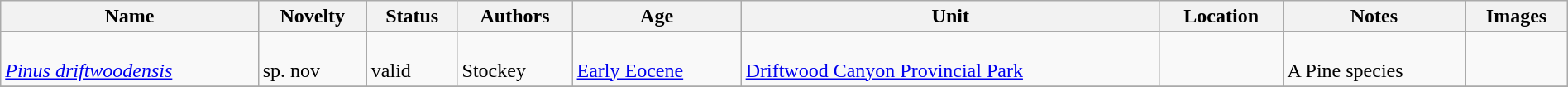<table class="wikitable sortable" align="center" width="100%">
<tr>
<th>Name</th>
<th>Novelty</th>
<th>Status</th>
<th>Authors</th>
<th>Age</th>
<th>Unit</th>
<th>Location</th>
<th>Notes</th>
<th>Images</th>
</tr>
<tr>
<td><br><em><a href='#'>Pinus driftwoodensis</a></em></td>
<td><br>sp. nov</td>
<td><br>valid</td>
<td><br>Stockey</td>
<td><br><a href='#'>Early Eocene</a></td>
<td><br><a href='#'>Driftwood Canyon Provincial Park</a></td>
<td><br><br></td>
<td><br>A Pine species</td>
<td></td>
</tr>
<tr>
</tr>
</table>
